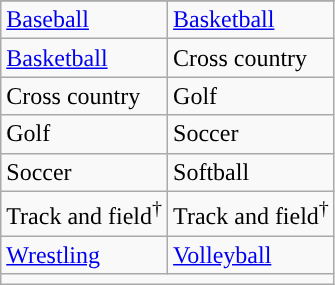<table class="wikitable" style= " ">
<tr>
</tr>
<tr>
<td><a href='#'>Baseball</a></td>
<td><a href='#'>Basketball</a></td>
</tr>
<tr>
<td><a href='#'>Basketball</a></td>
<td>Cross country</td>
</tr>
<tr>
<td>Cross country</td>
<td>Golf</td>
</tr>
<tr>
<td>Golf</td>
<td>Soccer</td>
</tr>
<tr>
<td>Soccer</td>
<td>Softball</td>
</tr>
<tr>
<td>Track and field<sup>†</sup></td>
<td>Track and field<sup>†</sup></td>
</tr>
<tr>
<td><a href='#'>Wrestling</a></td>
<td><a href='#'>Volleyball</a></td>
</tr>
<tr>
<td colspan="2"></td>
</tr>
</table>
